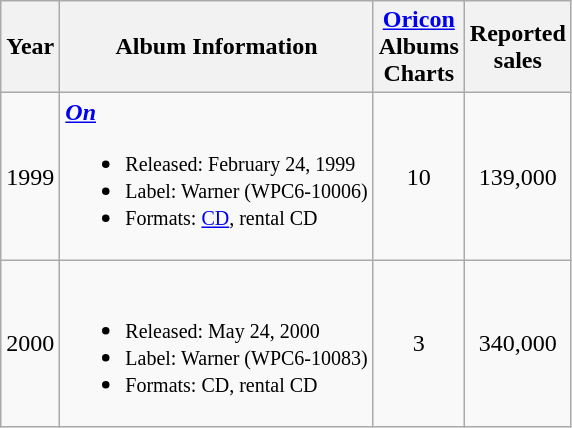<table class="wikitable">
<tr>
<th rowspan="1">Year</th>
<th rowspan="1">Album Information</th>
<th colspan="1"><a href='#'>Oricon</a><br>Albums<br>Charts<br></th>
<th colspan="1">Reported<br>sales<br></th>
</tr>
<tr>
<td align="center">1999</td>
<td><strong><em><a href='#'>On</a></em></strong><br><ul><li><small>Released: February 24, 1999</small></li><li><small>Label: Warner (WPC6-10006)</small></li><li><small>Formats: <a href='#'>CD</a>, rental CD</small></li></ul></td>
<td align="center">10</td>
<td align="center">139,000</td>
</tr>
<tr>
<td align="center">2000</td>
<td><br><ul><li><small>Released: May 24, 2000</small></li><li><small>Label: Warner (WPC6-10083)</small></li><li><small>Formats: CD, rental CD</small></li></ul></td>
<td align="center">3</td>
<td align="center">340,000</td>
</tr>
</table>
